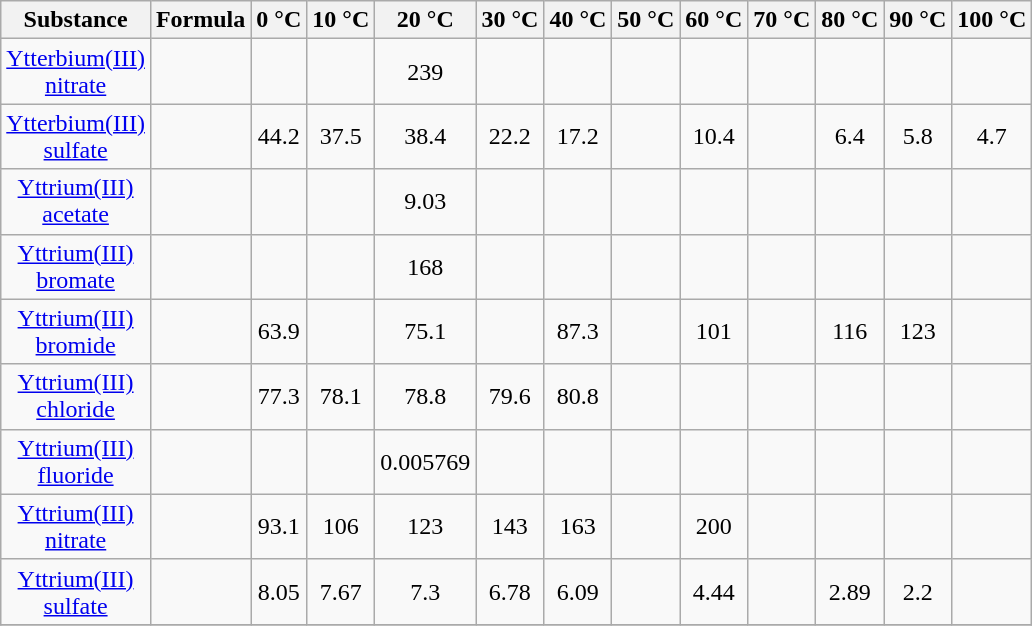<table class="wikitable sticky-header sortable" style="text-align:center;font-size: 10ml;">
<tr>
<th scope="col" style="width: 4em;">Substance</th>
<th scope="col" class="unsortable" style="width: 3em;">Formula</th>
<th scope="col">0 °C</th>
<th scope="col">10 °C</th>
<th scope="col">20 °C</th>
<th scope="col">30 °C</th>
<th scope="col">40 °C</th>
<th scope="col">50 °C</th>
<th scope="col">60 °C</th>
<th scope="col">70 °C</th>
<th scope="col">80 °C</th>
<th scope="col">90 °C</th>
<th scope="col">100 °C</th>
</tr>
<tr>
<td><a href='#'>Ytterbium(III) nitrate</a></td>
<td><a href='#'></a></td>
<td></td>
<td></td>
<td>239</td>
<td></td>
<td></td>
<td></td>
<td></td>
<td></td>
<td></td>
<td></td>
<td></td>
</tr>
<tr>
<td><a href='#'>Ytterbium(III) sulfate</a></td>
<td><a href='#'></a></td>
<td>44.2</td>
<td>37.5</td>
<td>38.4</td>
<td>22.2</td>
<td>17.2</td>
<td></td>
<td>10.4</td>
<td></td>
<td>6.4</td>
<td>5.8</td>
<td>4.7</td>
</tr>
<tr>
<td><a href='#'>Yttrium(III) acetate</a></td>
<td><a href='#'></a></td>
<td></td>
<td></td>
<td>9.03</td>
<td></td>
<td></td>
<td></td>
<td></td>
<td></td>
<td></td>
<td></td>
<td></td>
</tr>
<tr>
<td><a href='#'>Yttrium(III) bromate</a></td>
<td><a href='#'></a></td>
<td></td>
<td></td>
<td>168</td>
<td></td>
<td></td>
<td></td>
<td></td>
<td></td>
<td></td>
<td></td>
<td></td>
</tr>
<tr>
<td><a href='#'>Yttrium(III) bromide</a></td>
<td><a href='#'></a></td>
<td>63.9</td>
<td></td>
<td>75.1</td>
<td></td>
<td>87.3</td>
<td></td>
<td>101</td>
<td></td>
<td>116</td>
<td>123</td>
<td></td>
</tr>
<tr>
<td><a href='#'>Yttrium(III) chloride</a></td>
<td><a href='#'></a></td>
<td>77.3</td>
<td>78.1</td>
<td>78.8</td>
<td>79.6</td>
<td>80.8</td>
<td></td>
<td></td>
<td></td>
<td></td>
<td></td>
<td></td>
</tr>
<tr>
<td><a href='#'>Yttrium(III) fluoride</a></td>
<td><a href='#'></a></td>
<td></td>
<td></td>
<td>0.005769</td>
<td></td>
<td></td>
<td></td>
<td></td>
<td></td>
<td></td>
<td></td>
<td></td>
</tr>
<tr>
<td><a href='#'>Yttrium(III) nitrate</a></td>
<td><a href='#'></a></td>
<td>93.1</td>
<td>106</td>
<td>123</td>
<td>143</td>
<td>163</td>
<td></td>
<td>200</td>
<td></td>
<td></td>
<td></td>
<td></td>
</tr>
<tr>
<td><a href='#'>Yttrium(III) sulfate</a></td>
<td><a href='#'></a></td>
<td>8.05</td>
<td>7.67</td>
<td>7.3</td>
<td>6.78</td>
<td>6.09</td>
<td></td>
<td>4.44</td>
<td></td>
<td>2.89</td>
<td>2.2</td>
<td></td>
</tr>
<tr>
</tr>
</table>
